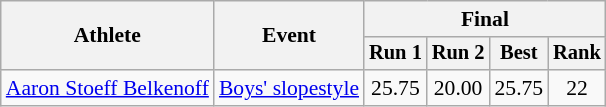<table class="wikitable" style="font-size:90%">
<tr>
<th rowspan=2>Athlete</th>
<th rowspan=2>Event</th>
<th colspan=5>Final</th>
</tr>
<tr style="font-size:95%">
<th>Run 1</th>
<th>Run 2</th>
<th>Best</th>
<th>Rank</th>
</tr>
<tr align=center>
<td align=left><a href='#'>Aaron Stoeff Belkenoff</a></td>
<td align=left><a href='#'>Boys' slopestyle</a></td>
<td>25.75</td>
<td>20.00</td>
<td>25.75</td>
<td>22</td>
</tr>
</table>
